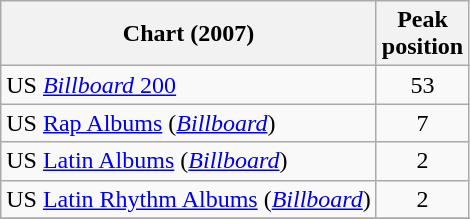<table class="wikitable">
<tr>
<th>Chart (2007)</th>
<th>Peak<br>position</th>
</tr>
<tr>
<td align="left">US <a href='#'><em>Billboard</em> 200</a></td>
<td align="center">53</td>
</tr>
<tr>
<td align="left">US <a href='#'>Rap Albums</a> (<em><a href='#'>Billboard</a></em>)</td>
<td align="center">7</td>
</tr>
<tr>
<td align="left">US <a href='#'>Latin Albums</a> (<em><a href='#'>Billboard</a></em>)</td>
<td align="center">2</td>
</tr>
<tr>
<td align="left">US <a href='#'>Latin Rhythm Albums</a> (<em><a href='#'>Billboard</a></em>)</td>
<td align="center">2</td>
</tr>
<tr>
</tr>
</table>
